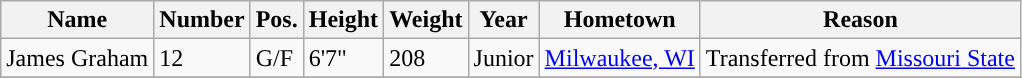<table class="wikitable sortable" border="1">
<tr align=center>
<th>Name</th>
<th>Number</th>
<th>Pos.</th>
<th>Height</th>
<th>Weight</th>
<th>Year</th>
<th>Hometown</th>
<th>Reason</th>
</tr>
<tr>
<td>James Graham</td>
<td>12</td>
<td>G/F</td>
<td>6'7"</td>
<td>208</td>
<td>Junior</td>
<td><a href='#'>Milwaukee, WI</a></td>
<td>Transferred from <a href='#'>Missouri State</a></td>
</tr>
<tr>
</tr>
</table>
